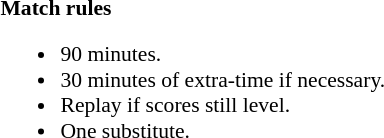<table width=100% style="font-size: 90%">
<tr>
<td width=50% valign=top><br><strong>Match rules</strong><ul><li>90 minutes.</li><li>30 minutes of extra-time if necessary.</li><li>Replay if scores still level.</li><li>One substitute.</li></ul></td>
</tr>
</table>
